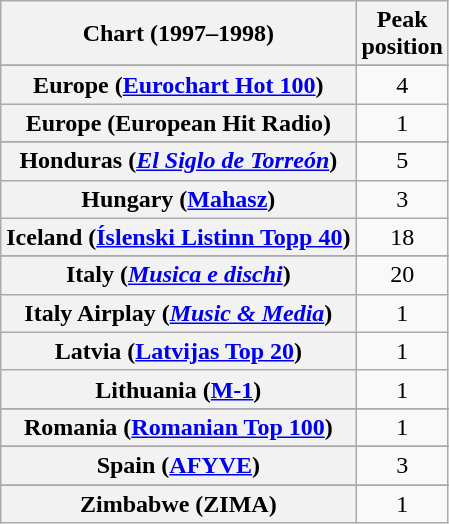<table class="wikitable sortable plainrowheaders" style="text-align:center">
<tr>
<th scope="col">Chart (1997–1998)</th>
<th scope="col">Peak<br>position</th>
</tr>
<tr>
</tr>
<tr>
</tr>
<tr>
</tr>
<tr>
</tr>
<tr>
</tr>
<tr>
</tr>
<tr>
</tr>
<tr>
</tr>
<tr>
<th scope="row">Europe (<a href='#'>Eurochart Hot 100</a>)</th>
<td>4</td>
</tr>
<tr>
<th scope="row">Europe (European Hit Radio)</th>
<td>1</td>
</tr>
<tr>
</tr>
<tr>
</tr>
<tr>
</tr>
<tr>
<th scope="row">Honduras (<em><a href='#'>El Siglo de Torreón</a></em>)</th>
<td>5</td>
</tr>
<tr>
<th scope="row">Hungary (<a href='#'>Mahasz</a>)</th>
<td>3</td>
</tr>
<tr>
<th scope="row">Iceland (<a href='#'>Íslenski Listinn Topp 40</a>)</th>
<td>18</td>
</tr>
<tr>
</tr>
<tr>
<th scope="row">Italy (<em><a href='#'>Musica e dischi</a></em>)</th>
<td>20</td>
</tr>
<tr>
<th scope="row">Italy Airplay (<em><a href='#'>Music & Media</a></em>)</th>
<td>1</td>
</tr>
<tr>
<th scope="row">Latvia (<a href='#'>Latvijas Top 20</a>)</th>
<td>1</td>
</tr>
<tr>
<th scope="row">Lithuania (<a href='#'>M-1</a>)</th>
<td>1</td>
</tr>
<tr>
</tr>
<tr>
</tr>
<tr>
</tr>
<tr>
</tr>
<tr>
<th scope="row">Romania (<a href='#'>Romanian Top 100</a>)</th>
<td>1</td>
</tr>
<tr>
</tr>
<tr>
<th scope="row">Spain (<a href='#'>AFYVE</a>)</th>
<td>3</td>
</tr>
<tr>
</tr>
<tr>
</tr>
<tr>
</tr>
<tr>
</tr>
<tr>
</tr>
<tr>
</tr>
<tr>
</tr>
<tr>
</tr>
<tr>
</tr>
<tr>
<th scope="row">Zimbabwe (ZIMA)</th>
<td>1</td>
</tr>
</table>
